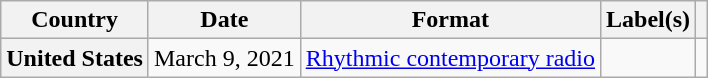<table class="wikitable plainrowheaders">
<tr>
<th scope="col">Country</th>
<th scope="col">Date</th>
<th scope="col">Format</th>
<th scope="col">Label(s)</th>
<th scope="col"></th>
</tr>
<tr>
<th scope="row">United States</th>
<td>March 9, 2021</td>
<td><a href='#'>Rhythmic contemporary radio</a></td>
<td></td>
<td align="center"></td>
</tr>
</table>
